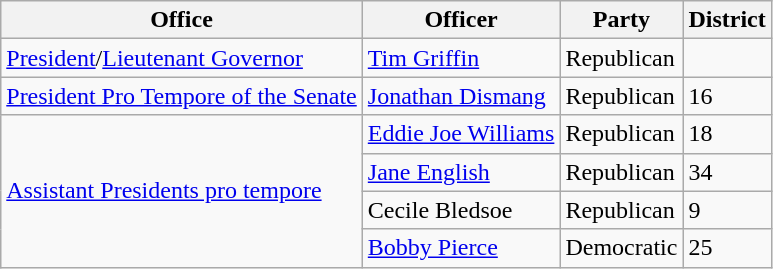<table class="wikitable">
<tr>
<th>Office</th>
<th>Officer</th>
<th>Party</th>
<th>District</th>
</tr>
<tr>
<td><a href='#'>President</a>/<a href='#'>Lieutenant Governor</a></td>
<td><a href='#'>Tim Griffin</a></td>
<td>Republican</td>
<td></td>
</tr>
<tr>
<td><a href='#'>President Pro Tempore of the Senate</a></td>
<td><a href='#'>Jonathan Dismang</a></td>
<td>Republican</td>
<td>16</td>
</tr>
<tr>
<td rowspan=4><a href='#'>Assistant Presidents pro tempore</a></td>
<td><a href='#'>Eddie Joe Williams</a></td>
<td>Republican</td>
<td>18</td>
</tr>
<tr>
<td><a href='#'>Jane English</a></td>
<td>Republican</td>
<td>34</td>
</tr>
<tr>
<td>Cecile Bledsoe</td>
<td>Republican</td>
<td>9</td>
</tr>
<tr>
<td><a href='#'>Bobby Pierce</a></td>
<td>Democratic</td>
<td>25</td>
</tr>
</table>
